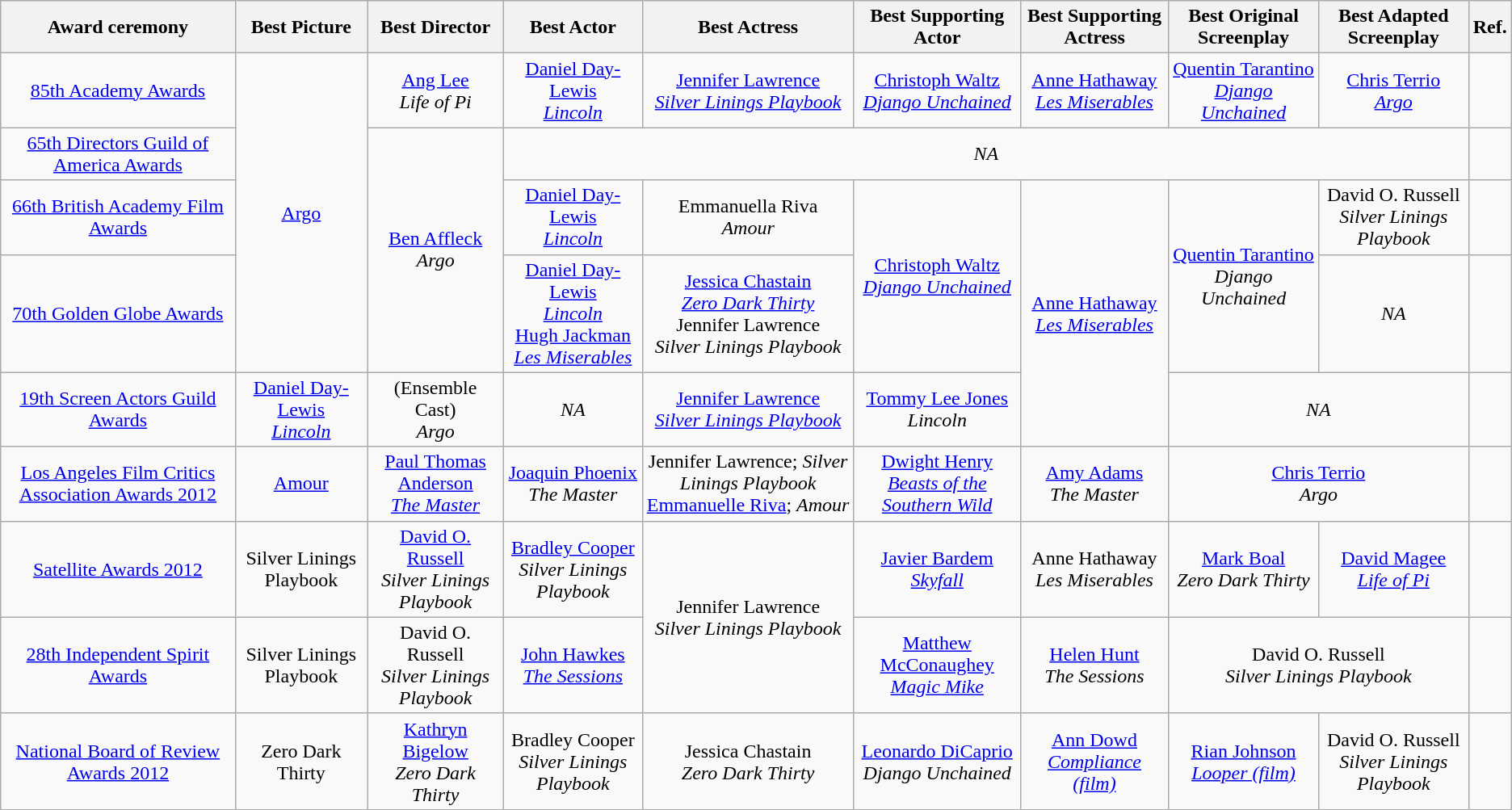<table class="wikitable"  style="text-align:center">
<tr>
<th>Award ceremony</th>
<th>Best Picture</th>
<th>Best Director</th>
<th>Best Actor</th>
<th>Best Actress</th>
<th>Best Supporting Actor</th>
<th>Best Supporting Actress</th>
<th>Best Original Screenplay</th>
<th>Best Adapted Screenplay</th>
<th>Ref.</th>
</tr>
<tr>
<td><a href='#'>85th Academy Awards</a></td>
<td rowspan=4><a href='#'>Argo</a></td>
<td><a href='#'>Ang Lee</a> <br><em>Life of Pi</em></td>
<td><a href='#'>Daniel Day-Lewis</a> <br> <em><a href='#'>Lincoln</a></em></td>
<td><a href='#'>Jennifer Lawrence</a> <br> <em><a href='#'>Silver Linings Playbook</a></em></td>
<td><a href='#'>Christoph Waltz</a> <br> <em><a href='#'>Django Unchained</a></em></td>
<td><a href='#'>Anne Hathaway</a> <br><em><a href='#'>Les Miserables</a></em></td>
<td><a href='#'>Quentin Tarantino</a> <br> <em><a href='#'>Django Unchained</a></em></td>
<td><a href='#'>Chris Terrio</a> <br> <em><a href='#'>Argo</a></em></td>
<td></td>
</tr>
<tr>
<td><a href='#'>65th Directors Guild of America Awards</a></td>
<td rowspan=3><a href='#'>Ben Affleck</a> <br> <em>Argo</em></td>
<td colspan=6><em>NA</em></td>
<td></td>
</tr>
<tr>
<td><a href='#'>66th British Academy Film Awards</a></td>
<td><a href='#'>Daniel Day-Lewis</a> <br> <em><a href='#'>Lincoln</a></em></td>
<td>Emmanuella Riva <br> <em>Amour</em></td>
<td rowspan=2><a href='#'>Christoph Waltz</a> <br> <em><a href='#'>Django Unchained</a></em></td>
<td rowspan=3><a href='#'>Anne Hathaway</a> <br> <em><a href='#'>Les Miserables</a></em></td>
<td rowspan=2><a href='#'>Quentin Tarantino</a> <br> <em>Django Unchained</em></td>
<td>David O. Russell <br> <em>Silver Linings Playbook</em></td>
<td></td>
</tr>
<tr>
<td><a href='#'>70th Golden Globe Awards</a></td>
<td><a href='#'>Daniel Day-Lewis</a> <br> <em><a href='#'>Lincoln</a></em><br> <a href='#'>Hugh Jackman</a> <br> <em><a href='#'>Les Miserables</a></em></td>
<td><a href='#'>Jessica Chastain</a> <br> <em><a href='#'>Zero Dark Thirty</a></em><br> Jennifer Lawrence <br> <em>Silver Linings Playbook</em></td>
<td><em>NA</em></td>
<td></td>
</tr>
<tr>
<td><a href='#'>19th Screen Actors Guild Awards</a></td>
<td><a href='#'>Daniel Day-Lewis</a> <br> <em><a href='#'>Lincoln</a></em></td>
<td>(Ensemble Cast) <br> <em>Argo</em></td>
<td><em>NA</em></td>
<td><a href='#'>Jennifer Lawrence</a> <br> <em><a href='#'>Silver Linings Playbook</a></em></td>
<td><a href='#'>Tommy Lee Jones</a> <br> <em>Lincoln</em></td>
<td colspan=2><em>NA</em></td>
<td></td>
</tr>
<tr>
<td><a href='#'>Los Angeles Film Critics Association Awards 2012</a></td>
<td><a href='#'>Amour</a></td>
<td><a href='#'>Paul Thomas Anderson</a> <br> <em><a href='#'>The Master</a></em></td>
<td><a href='#'>Joaquin Phoenix</a> <br> <em>The Master</em></td>
<td>Jennifer Lawrence; <em>Silver Linings Playbook</em> <br> <a href='#'>Emmanuelle Riva</a>; <em>Amour</em></td>
<td><a href='#'>Dwight Henry</a> <br> <em><a href='#'>Beasts of the Southern Wild</a></em></td>
<td><a href='#'>Amy Adams</a> <br> <em>The Master</em></td>
<td colspan=2><a href='#'>Chris Terrio</a> <br> <em>Argo</em></td>
<td></td>
</tr>
<tr>
<td><a href='#'>Satellite Awards 2012</a></td>
<td>Silver Linings Playbook</td>
<td><a href='#'>David O. Russell</a> <br> <em>Silver Linings Playbook</em></td>
<td><a href='#'>Bradley Cooper</a> <br> <em>Silver Linings Playbook</em></td>
<td rowspan=2>Jennifer Lawrence <br> <em>Silver Linings Playbook</em></td>
<td><a href='#'>Javier Bardem</a> <br> <em><a href='#'>Skyfall</a></em></td>
<td>Anne Hathaway <br> <em>Les Miserables</em></td>
<td><a href='#'>Mark Boal</a> <br> <em>Zero Dark Thirty</em></td>
<td><a href='#'>David Magee</a> <br> <em><a href='#'>Life of Pi</a></em></td>
<td></td>
</tr>
<tr>
<td><a href='#'>28th Independent Spirit Awards</a></td>
<td>Silver Linings Playbook</td>
<td>David O. Russell <br><em>Silver Linings Playbook</em></td>
<td><a href='#'>John Hawkes</a> <br> <em><a href='#'>The Sessions</a></em></td>
<td><a href='#'>Matthew McConaughey</a> <br> <em><a href='#'>Magic Mike</a></em></td>
<td><a href='#'>Helen Hunt</a> <br> <em>The Sessions</em></td>
<td colspan=2>David O. Russell <br> <em>Silver Linings Playbook</em></td>
<td></td>
</tr>
<tr>
<td><a href='#'>National Board of Review Awards 2012</a></td>
<td>Zero Dark Thirty</td>
<td><a href='#'>Kathryn Bigelow</a> <br> <em>Zero Dark Thirty</em></td>
<td>Bradley Cooper <br> <em>Silver Linings Playbook</em></td>
<td>Jessica Chastain <br> <em>Zero Dark Thirty</em></td>
<td><a href='#'>Leonardo DiCaprio</a> <br> <em>Django Unchained</em></td>
<td><a href='#'>Ann Dowd</a> <br> <em><a href='#'>Compliance (film)</a></em></td>
<td><a href='#'>Rian Johnson</a> <br> <em><a href='#'>Looper (film)</a></em></td>
<td>David O. Russell <br> <em>Silver Linings Playbook</em></td>
<td></td>
</tr>
</table>
